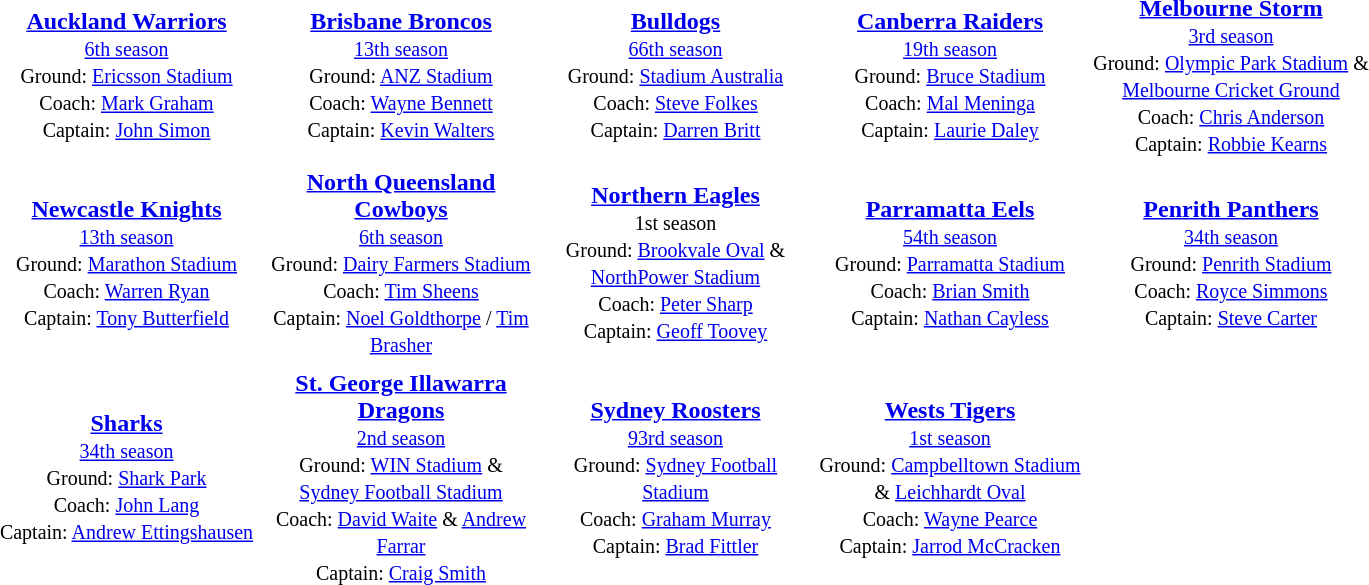<table class="toccolours" style="margin:auto; text-valign:center;" cellpadding="3" cellspacing="2">
<tr>
<th width=175></th>
<th width=175></th>
<th width=175></th>
<th width=175></th>
</tr>
<tr>
<td style="text-align:center;"><strong><a href='#'>Auckland Warriors</a></strong><br> <small><a href='#'>6th season</a><br>Ground: <a href='#'>Ericsson Stadium</a><br>Coach: <a href='#'>Mark Graham</a><br>Captain: <a href='#'>John Simon</a></small></td>
<td style="text-align:center;"><strong><a href='#'>Brisbane Broncos</a></strong><br> <small><a href='#'>13th season</a><br>Ground: <a href='#'>ANZ Stadium</a><br>Coach: <a href='#'>Wayne Bennett</a><br>Captain: <a href='#'>Kevin Walters</a></small></td>
<td style="text-align:center;"><strong><a href='#'>Bulldogs</a></strong><br><small><a href='#'>66th season</a><br>Ground: <a href='#'>Stadium Australia</a><br>Coach: <a href='#'>Steve Folkes</a><br>Captain: <a href='#'>Darren Britt</a></small></td>
<td style="text-align:center;"><strong><a href='#'>Canberra Raiders</a></strong><br> <small><a href='#'>19th season</a><br>Ground: <a href='#'>Bruce Stadium</a><br>Coach: <a href='#'>Mal Meninga</a><br>Captain: <a href='#'>Laurie Daley</a></small></td>
<td style="text-align:center;"><strong><a href='#'>Melbourne Storm</a></strong><br><small><a href='#'>3rd season</a><br>Ground: <a href='#'>Olympic Park Stadium</a> &<br><a href='#'>Melbourne Cricket Ground</a><br>Coach: <a href='#'>Chris Anderson</a><br>Captain: <a href='#'>Robbie Kearns</a></small></td>
</tr>
<tr>
<td style="text-align:center;"><strong><a href='#'>Newcastle Knights</a></strong><br><small><a href='#'>13th season</a><br>Ground: <a href='#'>Marathon Stadium</a><br>Coach: <a href='#'>Warren Ryan</a><br>Captain: <a href='#'>Tony Butterfield</a></small></td>
<td style="text-align:center;"><strong><a href='#'>North Queensland Cowboys</a></strong><br><small><a href='#'>6th season</a><br>Ground: <a href='#'>Dairy Farmers Stadium</a><br>Coach: <a href='#'>Tim Sheens</a><br>Captain: <a href='#'>Noel Goldthorpe</a> / <a href='#'>Tim Brasher</a></small></td>
<td style="text-align:center;"><strong><a href='#'>Northern Eagles</a></strong><br> <small>1st season<br>Ground: <a href='#'>Brookvale Oval</a> & <a href='#'>NorthPower Stadium</a><br>Coach: <a href='#'>Peter Sharp</a><br>Captain: <a href='#'>Geoff Toovey</a></small></td>
<td style="text-align:center;"><strong><a href='#'>Parramatta Eels</a></strong><br> <small><a href='#'>54th season</a><br>Ground: <a href='#'>Parramatta Stadium</a><br>Coach: <a href='#'>Brian Smith</a><br>Captain: <a href='#'>Nathan Cayless</a></small></td>
<td style="text-align:center;"><strong><a href='#'>Penrith Panthers</a></strong><br> <small><a href='#'>34th season</a><br>Ground: <a href='#'>Penrith Stadium</a><br>Coach: <a href='#'>Royce Simmons</a><br>Captain: <a href='#'>Steve Carter</a></small></td>
</tr>
<tr>
<td style="text-align:center;"><strong><a href='#'>Sharks</a></strong><br> <small><a href='#'>34th season</a><br>Ground: <a href='#'>Shark Park</a><br>Coach: <a href='#'>John Lang</a><br>Captain: <a href='#'>Andrew Ettingshausen</a></small></td>
<td style="text-align:center;"><strong><a href='#'>St. George Illawarra Dragons</a></strong><br> <small><a href='#'>2nd season</a><br>Ground: <a href='#'>WIN Stadium</a> & <a href='#'>Sydney Football Stadium</a><br>Coach: <a href='#'>David Waite</a> & <a href='#'>Andrew Farrar</a><br>Captain: <a href='#'>Craig Smith</a></small></td>
<td style="text-align:center;"><strong><a href='#'>Sydney Roosters</a></strong><br> <small><a href='#'>93rd season</a><br>Ground: <a href='#'>Sydney Football Stadium</a><br>Coach: <a href='#'>Graham Murray</a><br>Captain: <a href='#'>Brad Fittler</a></small></td>
<td style="text-align:center;"><strong><a href='#'>Wests Tigers</a></strong><br> <small><a href='#'>1st season</a><br>Ground: <a href='#'>Campbelltown Stadium</a> & <a href='#'>Leichhardt Oval</a><br>Coach: <a href='#'>Wayne Pearce</a><br>Captain: <a href='#'>Jarrod McCracken</a></small></td>
<td></td>
</tr>
</table>
